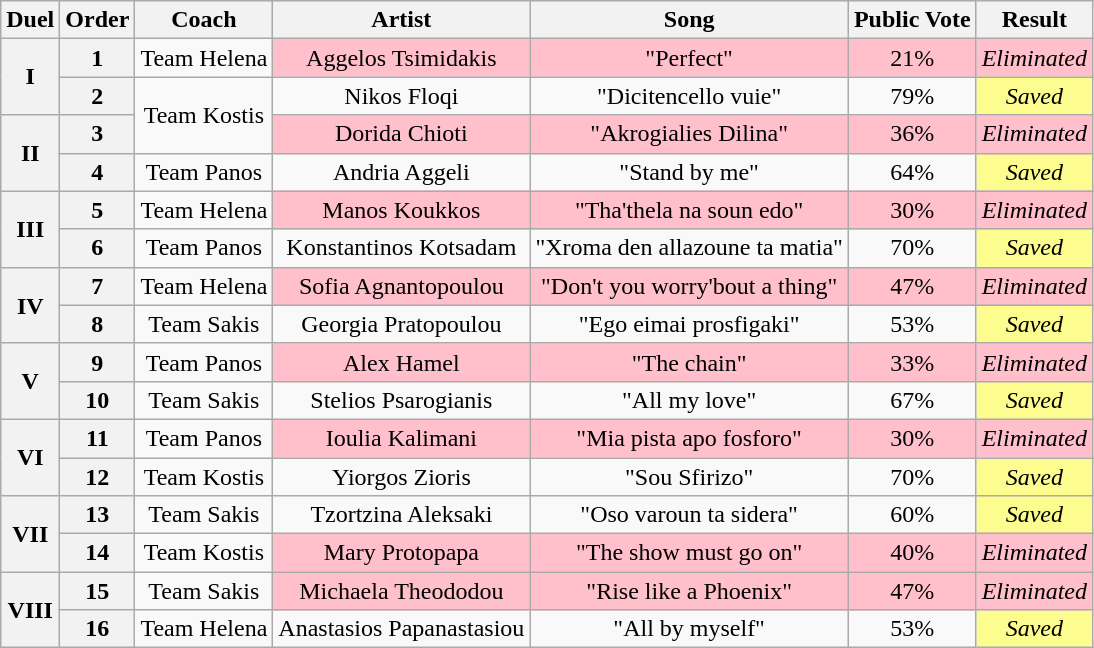<table class="wikitable" style="text-align: center; width: auto;">
<tr>
<th>Duel</th>
<th>Order</th>
<th>Coach</th>
<th>Artist</th>
<th>Song</th>
<th>Public Vote</th>
<th>Result</th>
</tr>
<tr>
<th rowspan=2>I</th>
<th>1</th>
<td>Team Helena</td>
<td style="background:pink;">Aggelos Tsimidakis</td>
<td style="background:pink;">"Perfect"</td>
<td style="background:pink;">21%</td>
<td style="background:pink;"><em>Eliminated</em></td>
</tr>
<tr>
<th>2</th>
<td rowspan=2>Team Kostis</td>
<td>Nikos Floqi</td>
<td>"Dicitencello vuie"</td>
<td>79%</td>
<td style="background:#fdfc8f;"><em>Saved</em></td>
</tr>
<tr>
<th rowspan=2>II</th>
<th>3</th>
<td style="background:pink;">Dorida Chioti</td>
<td style="background:pink;">"Akrogialies Dilina"</td>
<td style="background:pink;">36%</td>
<td style="background:pink;"><em>Eliminated</em></td>
</tr>
<tr>
<th>4</th>
<td>Team Panos</td>
<td>Andria Aggeli</td>
<td>"Stand by me"</td>
<td>64%</td>
<td style="background:#fdfc8f;"><em>Saved</em></td>
</tr>
<tr>
<th rowspan=2>III</th>
<th>5</th>
<td>Team Helena</td>
<td style="background:pink;">Manos Koukkos</td>
<td style="background:pink;">"Tha'thela na soun edo"</td>
<td style="background:pink;">30%</td>
<td style="background:pink;"><em>Eliminated</em></td>
</tr>
<tr>
<th>6</th>
<td>Team Panos</td>
<td>Konstantinos Kotsadam</td>
<td>"Xroma den allazoune ta matia"</td>
<td>70%</td>
<td style="background:#fdfc8f;"><em>Saved</em></td>
</tr>
<tr>
<th rowspan=2>IV</th>
<th>7</th>
<td>Team Helena</td>
<td style="background:pink;">Sofia Agnantopoulou</td>
<td style="background:pink;">"Don't you worry'bout a thing"</td>
<td style="background:pink;">47%</td>
<td style="background:pink;"><em>Eliminated</em></td>
</tr>
<tr>
<th>8</th>
<td>Team Sakis</td>
<td>Georgia Pratopoulou</td>
<td>"Ego eimai prosfigaki"</td>
<td>53%</td>
<td style="background:#fdfc8f;"><em>Saved</em></td>
</tr>
<tr>
<th rowspan=2>V</th>
<th>9</th>
<td>Team Panos</td>
<td style="background:pink;">Alex Hamel</td>
<td style="background:pink;">"The chain"</td>
<td style="background:pink;">33%</td>
<td style="background:pink;"><em>Eliminated</em></td>
</tr>
<tr>
<th>10</th>
<td>Team Sakis</td>
<td>Stelios Psarogianis</td>
<td>"All my love"</td>
<td>67%</td>
<td style="background:#fdfc8f;"><em>Saved</em></td>
</tr>
<tr>
<th rowspan=2>VI</th>
<th>11</th>
<td>Team Panos</td>
<td style="background:pink;">Ioulia Kalimani</td>
<td style="background:pink;">"Mia pista apo fosforo"</td>
<td style="background:pink;">30%</td>
<td style="background:pink;"><em>Eliminated</em></td>
</tr>
<tr>
<th>12</th>
<td>Team Kostis</td>
<td>Yiorgos Zioris</td>
<td>"Sou Sfirizo"</td>
<td>70%</td>
<td style="background:#fdfc8f;"><em>Saved</em></td>
</tr>
<tr>
<th rowspan=2>VII</th>
<th>13</th>
<td>Team Sakis</td>
<td>Tzortzina Aleksaki</td>
<td>"Oso varoun ta sidera"</td>
<td>60%</td>
<td style="background:#fdfc8f;"><em>Saved</em></td>
</tr>
<tr>
<th>14</th>
<td>Team Kostis</td>
<td style="background:pink;">Mary Protopapa</td>
<td style="background:pink;">"The show must go on"</td>
<td style="background:pink;">40%</td>
<td style="background:pink;"><em>Eliminated</em></td>
</tr>
<tr>
<th rowspan=2>VIII</th>
<th>15</th>
<td>Team Sakis</td>
<td style="background:pink;">Michaela Theododou</td>
<td style="background:pink;">"Rise like a Phoenix"</td>
<td style="background:pink;">47%</td>
<td style="background:pink;"><em>Eliminated</em></td>
</tr>
<tr>
<th>16</th>
<td>Team Helena</td>
<td>Anastasios Papanastasiou</td>
<td>"All by myself"</td>
<td>53%</td>
<td style="background:#fdfc8f;"><em>Saved</em></td>
</tr>
</table>
